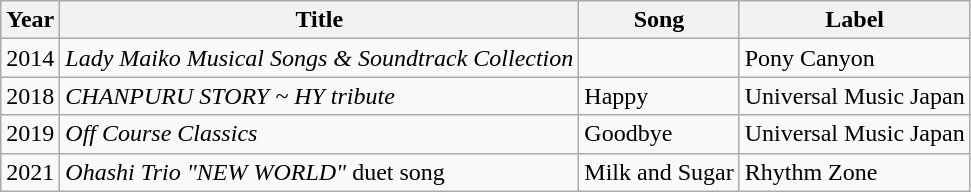<table class="wikitable">
<tr>
<th>Year</th>
<th>Title</th>
<th>Song</th>
<th>Label</th>
</tr>
<tr>
<td>2014</td>
<td><em>Lady Maiko Musical Songs & Soundtrack Collection</em></td>
<td></td>
<td>Pony Canyon</td>
</tr>
<tr>
<td>2018</td>
<td><em>CHANPURU STORY ~ HY tribute</em></td>
<td>Happy</td>
<td>Universal Music Japan</td>
</tr>
<tr>
<td>2019</td>
<td><em>Off Course Classics</em></td>
<td>Goodbye</td>
<td>Universal Music Japan</td>
</tr>
<tr>
<td>2021</td>
<td><em>Ohashi Trio "NEW WORLD"</em> duet song </td>
<td>Milk and Sugar</td>
<td>Rhythm Zone</td>
</tr>
</table>
